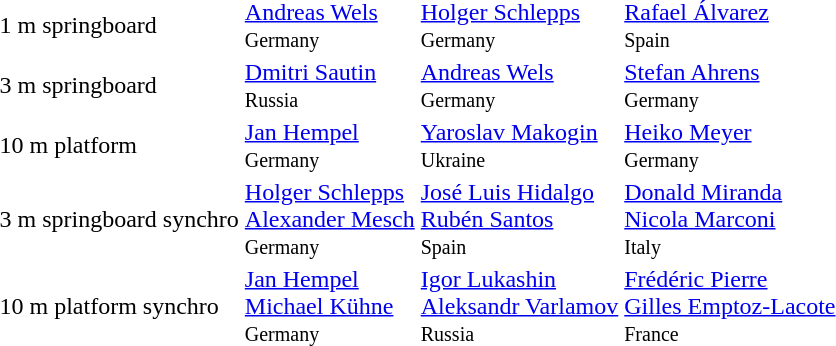<table>
<tr>
<td>1 m springboard</td>
<td> <a href='#'>Andreas Wels</a><br><small>Germany</small></td>
<td> <a href='#'>Holger Schlepps</a><br><small>Germany</small></td>
<td> <a href='#'>Rafael Álvarez</a><br><small>Spain</small></td>
</tr>
<tr>
<td>3 m springboard</td>
<td> <a href='#'>Dmitri Sautin</a><br><small>Russia</small></td>
<td> <a href='#'>Andreas Wels</a><br><small>Germany</small></td>
<td> <a href='#'>Stefan Ahrens</a><br><small>Germany</small></td>
</tr>
<tr>
<td>10 m platform</td>
<td> <a href='#'>Jan Hempel</a><br><small>Germany</small></td>
<td> <a href='#'>Yaroslav Makogin</a><br><small>Ukraine</small></td>
<td> <a href='#'>Heiko Meyer</a><br><small>Germany</small></td>
</tr>
<tr>
<td>3 m springboard synchro</td>
<td> <a href='#'>Holger Schlepps</a><br><a href='#'>Alexander Mesch</a><br><small>Germany</small></td>
<td> <a href='#'>José Luis Hidalgo</a><br><a href='#'>Rubén Santos</a><br><small>Spain</small></td>
<td> <a href='#'>Donald Miranda</a><br><a href='#'>Nicola Marconi</a><br><small>Italy</small></td>
</tr>
<tr>
<td>10 m platform synchro</td>
<td> <a href='#'>Jan Hempel</a><br><a href='#'>Michael Kühne</a><br><small>Germany</small></td>
<td> <a href='#'>Igor Lukashin</a><br><a href='#'>Aleksandr Varlamov</a><br><small>Russia</small></td>
<td> <a href='#'>Frédéric Pierre</a><br><a href='#'>Gilles Emptoz-Lacote</a><br><small>France</small></td>
</tr>
</table>
